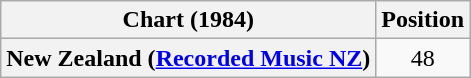<table class="wikitable plainrowheaders">
<tr>
<th>Chart (1984)</th>
<th>Position</th>
</tr>
<tr>
<th scope="row">New Zealand (<a href='#'>Recorded Music NZ</a>)</th>
<td align="center">48</td>
</tr>
</table>
